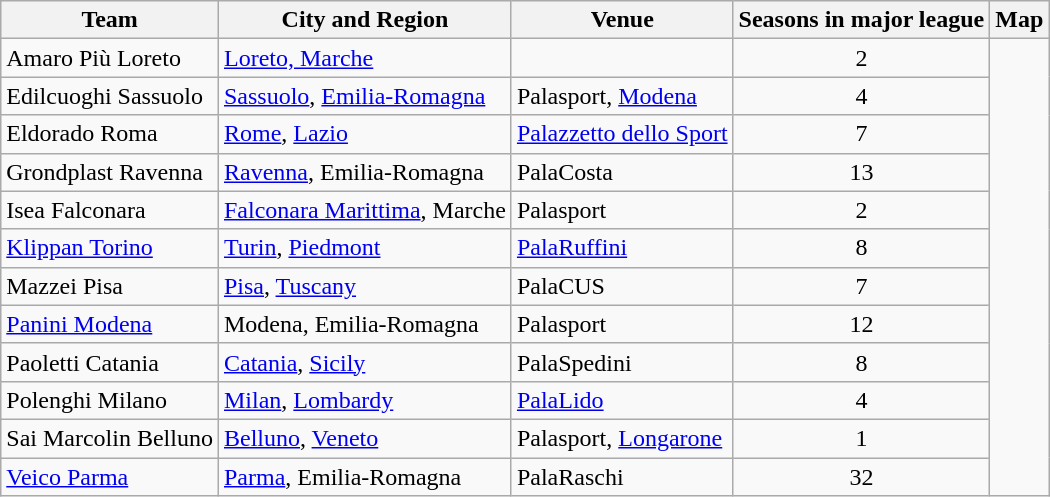<table class="wikitable">
<tr>
<th>Team</th>
<th>City and Region</th>
<th>Venue</th>
<th>Seasons in major league</th>
<th colspan=2>Map</th>
</tr>
<tr>
<td>Amaro Più Loreto</td>
<td><a href='#'>Loreto, Marche</a></td>
<td></td>
<td align="center">2</td>
<td rowspan=12></td>
</tr>
<tr>
<td>Edilcuoghi Sassuolo</td>
<td><a href='#'>Sassuolo</a>, <a href='#'>Emilia-Romagna</a></td>
<td>Palasport, <a href='#'>Modena</a></td>
<td align="center">4</td>
</tr>
<tr>
<td>Eldorado Roma</td>
<td><a href='#'>Rome</a>, <a href='#'>Lazio</a></td>
<td><a href='#'>Palazzetto dello Sport</a></td>
<td align="center">7</td>
</tr>
<tr>
<td>Grondplast Ravenna</td>
<td><a href='#'>Ravenna</a>, Emilia-Romagna</td>
<td>PalaCosta</td>
<td align="center">13</td>
</tr>
<tr>
<td>Isea Falconara</td>
<td><a href='#'>Falconara Marittima</a>, Marche</td>
<td>Palasport</td>
<td align="center">2</td>
</tr>
<tr>
<td><a href='#'>Klippan Torino</a></td>
<td><a href='#'>Turin</a>, <a href='#'>Piedmont</a></td>
<td><a href='#'>PalaRuffini</a></td>
<td align="center">8</td>
</tr>
<tr>
<td>Mazzei Pisa</td>
<td><a href='#'>Pisa</a>, <a href='#'>Tuscany</a></td>
<td>PalaCUS</td>
<td align="center">7</td>
</tr>
<tr>
<td><a href='#'>Panini Modena</a></td>
<td>Modena, Emilia-Romagna</td>
<td>Palasport</td>
<td align="center">12</td>
</tr>
<tr>
<td>Paoletti Catania</td>
<td><a href='#'>Catania</a>, <a href='#'>Sicily</a></td>
<td>PalaSpedini</td>
<td align="center">8</td>
</tr>
<tr>
<td>Polenghi Milano</td>
<td><a href='#'>Milan</a>, <a href='#'>Lombardy</a></td>
<td><a href='#'>PalaLido</a></td>
<td align="center">4</td>
</tr>
<tr>
<td>Sai Marcolin Belluno</td>
<td><a href='#'>Belluno</a>, <a href='#'>Veneto</a></td>
<td>Palasport, <a href='#'>Longarone</a></td>
<td align="center">1</td>
</tr>
<tr>
<td><a href='#'>Veico Parma</a></td>
<td><a href='#'>Parma</a>, Emilia-Romagna</td>
<td>PalaRaschi</td>
<td align="center">32</td>
</tr>
</table>
